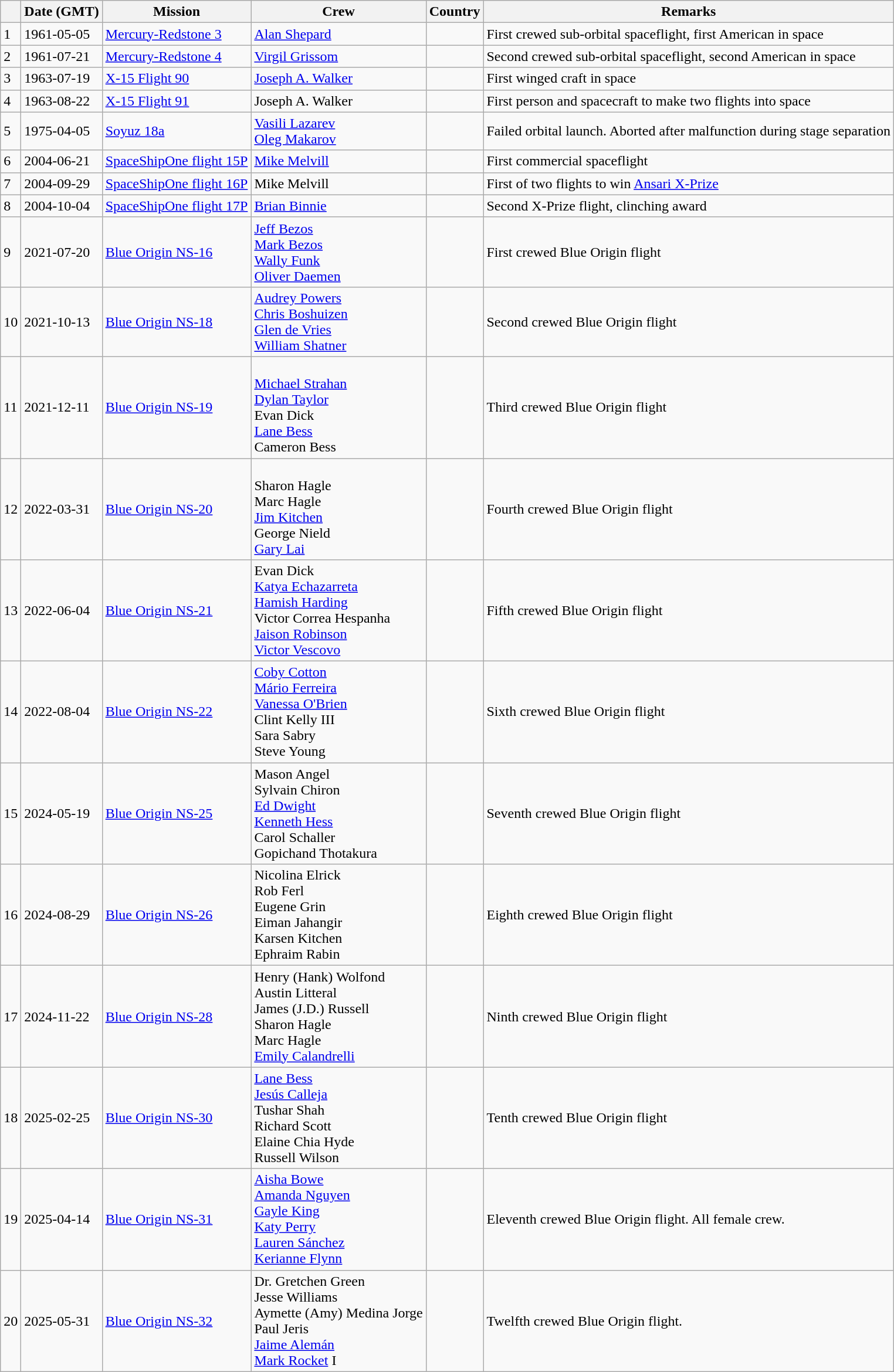<table class="wikitable">
<tr>
<th></th>
<th>Date (GMT)</th>
<th>Mission</th>
<th>Crew</th>
<th>Country</th>
<th>Remarks</th>
</tr>
<tr>
<td>1</td>
<td>1961-05-05</td>
<td><a href='#'>Mercury-Redstone 3</a></td>
<td><a href='#'>Alan Shepard</a></td>
<td></td>
<td>First crewed sub-orbital spaceflight, first American in space</td>
</tr>
<tr>
<td>2</td>
<td>1961-07-21</td>
<td><a href='#'>Mercury-Redstone 4</a></td>
<td><a href='#'>Virgil Grissom</a></td>
<td></td>
<td>Second crewed sub-orbital spaceflight, second American in space</td>
</tr>
<tr>
<td>3</td>
<td>1963-07-19</td>
<td><a href='#'>X-15 Flight 90</a></td>
<td><a href='#'>Joseph A. Walker</a></td>
<td></td>
<td>First winged craft in space</td>
</tr>
<tr>
<td>4</td>
<td>1963-08-22</td>
<td><a href='#'>X-15 Flight 91</a></td>
<td>Joseph A. Walker</td>
<td></td>
<td>First person and spacecraft to make two flights into space</td>
</tr>
<tr>
<td>5</td>
<td>1975-04-05</td>
<td><a href='#'>Soyuz 18a</a></td>
<td><a href='#'>Vasili Lazarev</a><br><a href='#'>Oleg Makarov</a></td>
<td></td>
<td>Failed orbital launch. Aborted after malfunction during stage separation</td>
</tr>
<tr>
<td>6</td>
<td>2004-06-21</td>
<td><a href='#'>SpaceShipOne flight 15P</a></td>
<td><a href='#'>Mike Melvill</a></td>
<td></td>
<td>First commercial spaceflight</td>
</tr>
<tr>
<td>7</td>
<td>2004-09-29</td>
<td><a href='#'>SpaceShipOne flight 16P</a></td>
<td>Mike Melvill</td>
<td></td>
<td>First of two flights to win <a href='#'>Ansari X-Prize</a></td>
</tr>
<tr>
<td>8</td>
<td>2004-10-04</td>
<td><a href='#'>SpaceShipOne flight 17P</a></td>
<td><a href='#'>Brian Binnie</a></td>
<td></td>
<td>Second X-Prize flight, clinching award</td>
</tr>
<tr>
<td>9</td>
<td>2021-07-20</td>
<td><a href='#'>Blue Origin NS-16</a></td>
<td><a href='#'>Jeff Bezos</a><br><a href='#'>Mark Bezos</a><br><a href='#'>Wally Funk</a><br><a href='#'>Oliver Daemen</a></td>
<td></td>
<td>First crewed Blue Origin flight</td>
</tr>
<tr>
<td>10</td>
<td>2021-10-13</td>
<td><a href='#'>Blue Origin NS-18</a></td>
<td><a href='#'>Audrey Powers</a><br><a href='#'>Chris Boshuizen</a><br><a href='#'>Glen de Vries</a><br><a href='#'>William Shatner</a></td>
<td></td>
<td>Second crewed Blue Origin flight</td>
</tr>
<tr>
<td>11</td>
<td>2021-12-11</td>
<td><a href='#'>Blue Origin NS-19</a></td>
<td><br><a href='#'>Michael Strahan</a><br><a href='#'>Dylan Taylor</a><br>Evan Dick<br><a href='#'>Lane Bess</a><br>Cameron Bess</td>
<td></td>
<td>Third crewed Blue Origin flight</td>
</tr>
<tr>
<td>12</td>
<td>2022-03-31</td>
<td><a href='#'>Blue Origin NS-20</a></td>
<td><br>Sharon Hagle<br>Marc Hagle<br><a href='#'>Jim Kitchen</a><br>George Nield<br><a href='#'>Gary Lai</a></td>
<td></td>
<td>Fourth crewed Blue Origin flight</td>
</tr>
<tr>
<td>13</td>
<td>2022-06-04</td>
<td><a href='#'>Blue Origin NS-21</a></td>
<td>Evan Dick<br><a href='#'>Katya Echazarreta</a><br><a href='#'>Hamish Harding</a><br>Victor Correa Hespanha<br><a href='#'>Jaison Robinson</a><br><a href='#'>Victor Vescovo</a></td>
<td></td>
<td>Fifth crewed Blue Origin flight</td>
</tr>
<tr>
<td>14</td>
<td>2022-08-04</td>
<td><a href='#'>Blue Origin NS-22</a></td>
<td><a href='#'>Coby Cotton</a><br><a href='#'>Mário Ferreira</a><br><a href='#'>Vanessa O'Brien</a><br>Clint Kelly III<br>Sara Sabry<br>Steve Young</td>
<td></td>
<td>Sixth crewed Blue Origin flight</td>
</tr>
<tr>
<td>15</td>
<td>2024-05-19</td>
<td><a href='#'>Blue Origin NS-25</a></td>
<td>Mason Angel<br>Sylvain Chiron<br><a href='#'>Ed Dwight</a><br><a href='#'>Kenneth Hess</a><br>Carol Schaller<br>Gopichand Thotakura</td>
<td></td>
<td>Seventh crewed Blue Origin flight</td>
</tr>
<tr>
<td>16</td>
<td>2024-08-29</td>
<td><a href='#'>Blue Origin NS-26</a></td>
<td>Nicolina Elrick<br>Rob Ferl<br>Eugene Grin<br>Eiman Jahangir<br>Karsen Kitchen<br>Ephraim Rabin</td>
<td></td>
<td>Eighth crewed Blue Origin flight</td>
</tr>
<tr>
<td>17</td>
<td>2024-11-22</td>
<td><a href='#'>Blue Origin NS-28</a></td>
<td>Henry (Hank) Wolfond<br>Austin Litteral<br>James (J.D.) Russell<br>Sharon Hagle<br>Marc Hagle<br><a href='#'>Emily Calandrelli</a></td>
<td></td>
<td>Ninth crewed Blue Origin flight</td>
</tr>
<tr>
<td>18</td>
<td>2025-02-25</td>
<td><a href='#'>Blue Origin NS-30</a></td>
<td><a href='#'>Lane Bess</a><br><a href='#'>Jesús Calleja</a><br>Tushar Shah<br>Richard Scott<br>Elaine Chia Hyde<br>Russell Wilson</td>
<td></td>
<td>Tenth crewed Blue Origin flight</td>
</tr>
<tr>
<td>19</td>
<td>2025-04-14</td>
<td><a href='#'>Blue Origin NS-31</a></td>
<td><a href='#'>Aisha Bowe</a><br><a href='#'>Amanda Nguyen</a><br><a href='#'>Gayle King</a><br><a href='#'>Katy Perry</a><br><a href='#'>Lauren Sánchez</a><br><a href='#'>Kerianne Flynn</a></td>
<td></td>
<td>Eleventh crewed Blue Origin flight. All female crew.</td>
</tr>
<tr>
<td>20</td>
<td>2025-05-31</td>
<td><a href='#'>Blue Origin NS-32</a></td>
<td>Dr. Gretchen Green<br>Jesse Williams<br>Aymette (Amy) Medina Jorge<br>Paul Jeris<br><a href='#'>Jaime Alemán</a><br><a href='#'>Mark Rocket</a> I</td>
<td></td>
<td>Twelfth crewed Blue Origin flight.</td>
</tr>
</table>
